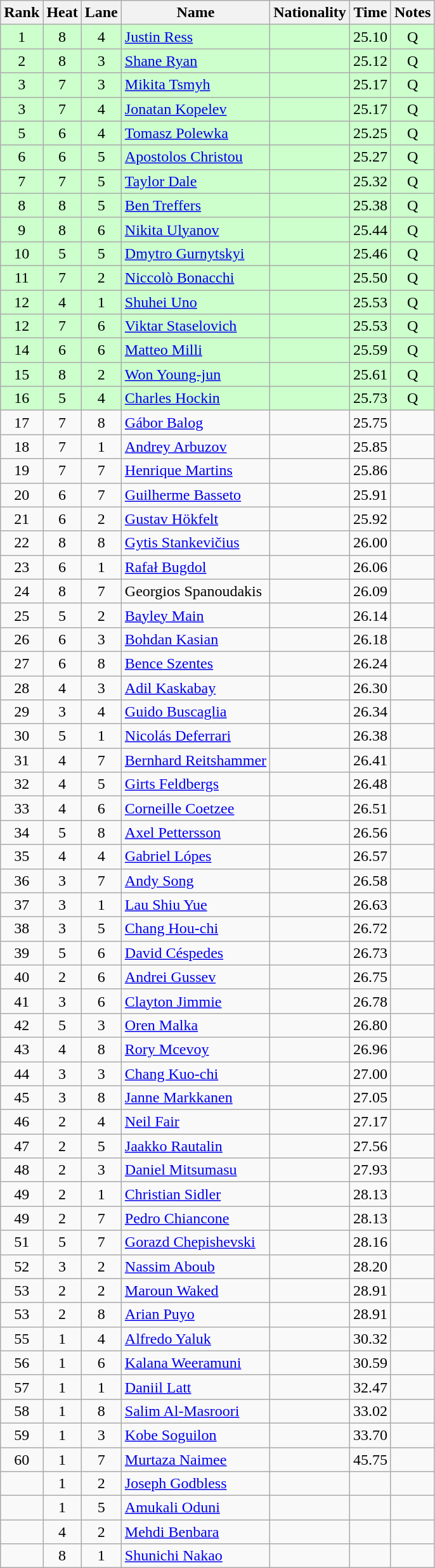<table class="wikitable sortable" style="text-align:center">
<tr>
<th>Rank</th>
<th>Heat</th>
<th>Lane</th>
<th>Name</th>
<th>Nationality</th>
<th>Time</th>
<th>Notes</th>
</tr>
<tr bgcolor=ccffcc>
<td>1</td>
<td>8</td>
<td>4</td>
<td align="left"><a href='#'>Justin Ress</a></td>
<td align="left"></td>
<td>25.10</td>
<td>Q</td>
</tr>
<tr bgcolor=ccffcc>
<td>2</td>
<td>8</td>
<td>3</td>
<td align="left"><a href='#'>Shane Ryan</a></td>
<td align="left"></td>
<td>25.12</td>
<td>Q</td>
</tr>
<tr bgcolor=ccffcc>
<td>3</td>
<td>7</td>
<td>3</td>
<td align="left"><a href='#'>Mikita Tsmyh</a></td>
<td align="left"></td>
<td>25.17</td>
<td>Q</td>
</tr>
<tr bgcolor=ccffcc>
<td>3</td>
<td>7</td>
<td>4</td>
<td align="left"><a href='#'>Jonatan Kopelev</a></td>
<td align="left"></td>
<td>25.17</td>
<td>Q</td>
</tr>
<tr bgcolor=ccffcc>
<td>5</td>
<td>6</td>
<td>4</td>
<td align="left"><a href='#'>Tomasz Polewka</a></td>
<td align="left"></td>
<td>25.25</td>
<td>Q</td>
</tr>
<tr bgcolor=ccffcc>
<td>6</td>
<td>6</td>
<td>5</td>
<td align="left"><a href='#'>Apostolos Christou</a></td>
<td align="left"></td>
<td>25.27</td>
<td>Q</td>
</tr>
<tr bgcolor=ccffcc>
<td>7</td>
<td>7</td>
<td>5</td>
<td align="left"><a href='#'>Taylor Dale</a></td>
<td align="left"></td>
<td>25.32</td>
<td>Q</td>
</tr>
<tr bgcolor=ccffcc>
<td>8</td>
<td>8</td>
<td>5</td>
<td align="left"><a href='#'>Ben Treffers</a></td>
<td align="left"></td>
<td>25.38</td>
<td>Q</td>
</tr>
<tr bgcolor=ccffcc>
<td>9</td>
<td>8</td>
<td>6</td>
<td align="left"><a href='#'>Nikita Ulyanov</a></td>
<td align="left"></td>
<td>25.44</td>
<td>Q</td>
</tr>
<tr bgcolor=ccffcc>
<td>10</td>
<td>5</td>
<td>5</td>
<td align="left"><a href='#'>Dmytro Gurnytskyi</a></td>
<td align="left"></td>
<td>25.46</td>
<td>Q</td>
</tr>
<tr bgcolor=ccffcc>
<td>11</td>
<td>7</td>
<td>2</td>
<td align="left"><a href='#'>Niccolò Bonacchi</a></td>
<td align="left"></td>
<td>25.50</td>
<td>Q</td>
</tr>
<tr bgcolor=ccffcc>
<td>12</td>
<td>4</td>
<td>1</td>
<td align="left"><a href='#'>Shuhei Uno</a></td>
<td align="left"></td>
<td>25.53</td>
<td>Q</td>
</tr>
<tr bgcolor=ccffcc>
<td>12</td>
<td>7</td>
<td>6</td>
<td align="left"><a href='#'>Viktar Staselovich</a></td>
<td align="left"></td>
<td>25.53</td>
<td>Q</td>
</tr>
<tr bgcolor=ccffcc>
<td>14</td>
<td>6</td>
<td>6</td>
<td align="left"><a href='#'>Matteo Milli</a></td>
<td align="left"></td>
<td>25.59</td>
<td>Q</td>
</tr>
<tr bgcolor=ccffcc>
<td>15</td>
<td>8</td>
<td>2</td>
<td align="left"><a href='#'>Won Young-jun</a></td>
<td align="left"></td>
<td>25.61</td>
<td>Q</td>
</tr>
<tr bgcolor=ccffcc>
<td>16</td>
<td>5</td>
<td>4</td>
<td align="left"><a href='#'>Charles Hockin</a></td>
<td align="left"></td>
<td>25.73</td>
<td>Q</td>
</tr>
<tr>
<td>17</td>
<td>7</td>
<td>8</td>
<td align="left"><a href='#'>Gábor Balog</a></td>
<td align="left"></td>
<td>25.75</td>
<td></td>
</tr>
<tr>
<td>18</td>
<td>7</td>
<td>1</td>
<td align="left"><a href='#'>Andrey Arbuzov</a></td>
<td align="left"></td>
<td>25.85</td>
<td></td>
</tr>
<tr>
<td>19</td>
<td>7</td>
<td>7</td>
<td align="left"><a href='#'>Henrique Martins</a></td>
<td align="left"></td>
<td>25.86</td>
<td></td>
</tr>
<tr>
<td>20</td>
<td>6</td>
<td>7</td>
<td align="left"><a href='#'>Guilherme Basseto</a></td>
<td align="left"></td>
<td>25.91</td>
<td></td>
</tr>
<tr>
<td>21</td>
<td>6</td>
<td>2</td>
<td align="left"><a href='#'>Gustav Hökfelt</a></td>
<td align="left"></td>
<td>25.92</td>
<td></td>
</tr>
<tr>
<td>22</td>
<td>8</td>
<td>8</td>
<td align="left"><a href='#'>Gytis Stankevičius</a></td>
<td align="left"></td>
<td>26.00</td>
<td></td>
</tr>
<tr>
<td>23</td>
<td>6</td>
<td>1</td>
<td align="left"><a href='#'>Rafał Bugdol</a></td>
<td align="left"></td>
<td>26.06</td>
<td></td>
</tr>
<tr>
<td>24</td>
<td>8</td>
<td>7</td>
<td align="left">Georgios Spanoudakis</td>
<td align="left"></td>
<td>26.09</td>
<td></td>
</tr>
<tr>
<td>25</td>
<td>5</td>
<td>2</td>
<td align="left"><a href='#'>Bayley Main</a></td>
<td align="left"></td>
<td>26.14</td>
<td></td>
</tr>
<tr>
<td>26</td>
<td>6</td>
<td>3</td>
<td align="left"><a href='#'>Bohdan Kasian</a></td>
<td align="left"></td>
<td>26.18</td>
<td></td>
</tr>
<tr>
<td>27</td>
<td>6</td>
<td>8</td>
<td align="left"><a href='#'>Bence Szentes</a></td>
<td align="left"></td>
<td>26.24</td>
<td></td>
</tr>
<tr>
<td>28</td>
<td>4</td>
<td>3</td>
<td align="left"><a href='#'>Adil Kaskabay</a></td>
<td align="left"></td>
<td>26.30</td>
<td></td>
</tr>
<tr>
<td>29</td>
<td>3</td>
<td>4</td>
<td align="left"><a href='#'>Guido Buscaglia</a></td>
<td align="left"></td>
<td>26.34</td>
<td></td>
</tr>
<tr>
<td>30</td>
<td>5</td>
<td>1</td>
<td align="left"><a href='#'>Nicolás Deferrari</a></td>
<td align="left"></td>
<td>26.38</td>
<td></td>
</tr>
<tr>
<td>31</td>
<td>4</td>
<td>7</td>
<td align="left"><a href='#'>Bernhard Reitshammer</a></td>
<td align="left"></td>
<td>26.41</td>
<td></td>
</tr>
<tr>
<td>32</td>
<td>4</td>
<td>5</td>
<td align="left"><a href='#'>Girts Feldbergs</a></td>
<td align="left"></td>
<td>26.48</td>
<td></td>
</tr>
<tr>
<td>33</td>
<td>4</td>
<td>6</td>
<td align="left"><a href='#'>Corneille Coetzee</a></td>
<td align="left"></td>
<td>26.51</td>
<td></td>
</tr>
<tr>
<td>34</td>
<td>5</td>
<td>8</td>
<td align="left"><a href='#'>Axel Pettersson</a></td>
<td align="left"></td>
<td>26.56</td>
<td></td>
</tr>
<tr>
<td>35</td>
<td>4</td>
<td>4</td>
<td align="left"><a href='#'>Gabriel Lópes</a></td>
<td align="left"></td>
<td>26.57</td>
<td></td>
</tr>
<tr>
<td>36</td>
<td>3</td>
<td>7</td>
<td align="left"><a href='#'>Andy Song</a></td>
<td align="left"></td>
<td>26.58</td>
<td></td>
</tr>
<tr>
<td>37</td>
<td>3</td>
<td>1</td>
<td align="left"><a href='#'>Lau Shiu Yue</a></td>
<td align="left"></td>
<td>26.63</td>
<td></td>
</tr>
<tr>
<td>38</td>
<td>3</td>
<td>5</td>
<td align="left"><a href='#'>Chang Hou-chi</a></td>
<td align="left"></td>
<td>26.72</td>
<td></td>
</tr>
<tr>
<td>39</td>
<td>5</td>
<td>6</td>
<td align="left"><a href='#'>David Céspedes</a></td>
<td align="left"></td>
<td>26.73</td>
<td></td>
</tr>
<tr>
<td>40</td>
<td>2</td>
<td>6</td>
<td align="left"><a href='#'>Andrei Gussev</a></td>
<td align="left"></td>
<td>26.75</td>
<td></td>
</tr>
<tr>
<td>41</td>
<td>3</td>
<td>6</td>
<td align="left"><a href='#'>Clayton Jimmie</a></td>
<td align="left"></td>
<td>26.78</td>
<td></td>
</tr>
<tr>
<td>42</td>
<td>5</td>
<td>3</td>
<td align="left"><a href='#'>Oren Malka</a></td>
<td align="left"></td>
<td>26.80</td>
<td></td>
</tr>
<tr>
<td>43</td>
<td>4</td>
<td>8</td>
<td align="left"><a href='#'>Rory Mcevoy</a></td>
<td align="left"></td>
<td>26.96</td>
<td></td>
</tr>
<tr>
<td>44</td>
<td>3</td>
<td>3</td>
<td align="left"><a href='#'>Chang Kuo-chi</a></td>
<td align="left"></td>
<td>27.00</td>
<td></td>
</tr>
<tr>
<td>45</td>
<td>3</td>
<td>8</td>
<td align="left"><a href='#'>Janne Markkanen</a></td>
<td align="left"></td>
<td>27.05</td>
<td></td>
</tr>
<tr>
<td>46</td>
<td>2</td>
<td>4</td>
<td align="left"><a href='#'>Neil Fair</a></td>
<td align="left"></td>
<td>27.17</td>
<td></td>
</tr>
<tr>
<td>47</td>
<td>2</td>
<td>5</td>
<td align="left"><a href='#'>Jaakko Rautalin</a></td>
<td align="left"></td>
<td>27.56</td>
<td></td>
</tr>
<tr>
<td>48</td>
<td>2</td>
<td>3</td>
<td align="left"><a href='#'>Daniel Mitsumasu</a></td>
<td align="left"></td>
<td>27.93</td>
<td></td>
</tr>
<tr>
<td>49</td>
<td>2</td>
<td>1</td>
<td align="left"><a href='#'>Christian Sidler</a></td>
<td align="left"></td>
<td>28.13</td>
<td></td>
</tr>
<tr>
<td>49</td>
<td>2</td>
<td>7</td>
<td align="left"><a href='#'>Pedro Chiancone</a></td>
<td align="left"></td>
<td>28.13</td>
<td></td>
</tr>
<tr>
<td>51</td>
<td>5</td>
<td>7</td>
<td align="left"><a href='#'>Gorazd Chepishevski</a></td>
<td align="left"></td>
<td>28.16</td>
<td></td>
</tr>
<tr>
<td>52</td>
<td>3</td>
<td>2</td>
<td align="left"><a href='#'>Nassim Aboub</a></td>
<td align="left"></td>
<td>28.20</td>
<td></td>
</tr>
<tr>
<td>53</td>
<td>2</td>
<td>2</td>
<td align="left"><a href='#'>Maroun Waked</a></td>
<td align="left"></td>
<td>28.91</td>
<td></td>
</tr>
<tr>
<td>53</td>
<td>2</td>
<td>8</td>
<td align="left"><a href='#'>Arian Puyo</a></td>
<td align="left"></td>
<td>28.91</td>
<td></td>
</tr>
<tr>
<td>55</td>
<td>1</td>
<td>4</td>
<td align="left"><a href='#'>Alfredo Yaluk</a></td>
<td align="left"></td>
<td>30.32</td>
<td></td>
</tr>
<tr>
<td>56</td>
<td>1</td>
<td>6</td>
<td align="left"><a href='#'>Kalana Weeramuni</a></td>
<td align="left"></td>
<td>30.59</td>
<td></td>
</tr>
<tr>
<td>57</td>
<td>1</td>
<td>1</td>
<td align="left"><a href='#'>Daniil Latt</a></td>
<td align="left"></td>
<td>32.47</td>
<td></td>
</tr>
<tr>
<td>58</td>
<td>1</td>
<td>8</td>
<td align="left"><a href='#'>Salim Al-Masroori</a></td>
<td align="left"></td>
<td>33.02</td>
<td></td>
</tr>
<tr>
<td>59</td>
<td>1</td>
<td>3</td>
<td align="left"><a href='#'>Kobe Soguilon</a></td>
<td align="left"></td>
<td>33.70</td>
<td></td>
</tr>
<tr>
<td>60</td>
<td>1</td>
<td>7</td>
<td align="left"><a href='#'>Murtaza Naimee</a></td>
<td align="left"></td>
<td>45.75</td>
<td></td>
</tr>
<tr>
<td></td>
<td>1</td>
<td>2</td>
<td align="left"><a href='#'>Joseph Godbless</a></td>
<td align="left"></td>
<td></td>
<td></td>
</tr>
<tr>
<td></td>
<td>1</td>
<td>5</td>
<td align="left"><a href='#'>Amukali Oduni</a></td>
<td align="left"></td>
<td></td>
<td></td>
</tr>
<tr>
<td></td>
<td>4</td>
<td>2</td>
<td align="left"><a href='#'>Mehdi Benbara</a></td>
<td align="left"></td>
<td></td>
<td></td>
</tr>
<tr>
<td></td>
<td>8</td>
<td>1</td>
<td align="left"><a href='#'>Shunichi Nakao</a></td>
<td align="left"></td>
<td></td>
<td></td>
</tr>
</table>
